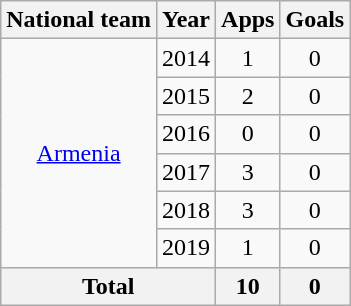<table class="wikitable" style="text-align:center">
<tr>
<th>National team</th>
<th>Year</th>
<th>Apps</th>
<th>Goals</th>
</tr>
<tr>
<td rowspan="6"><a href='#'>Armenia</a></td>
<td>2014</td>
<td>1</td>
<td>0</td>
</tr>
<tr>
<td>2015</td>
<td>2</td>
<td>0</td>
</tr>
<tr>
<td>2016</td>
<td>0</td>
<td>0</td>
</tr>
<tr>
<td>2017</td>
<td>3</td>
<td>0</td>
</tr>
<tr>
<td>2018</td>
<td>3</td>
<td>0</td>
</tr>
<tr>
<td>2019</td>
<td>1</td>
<td>0</td>
</tr>
<tr>
<th colspan="2">Total</th>
<th>10</th>
<th>0</th>
</tr>
</table>
